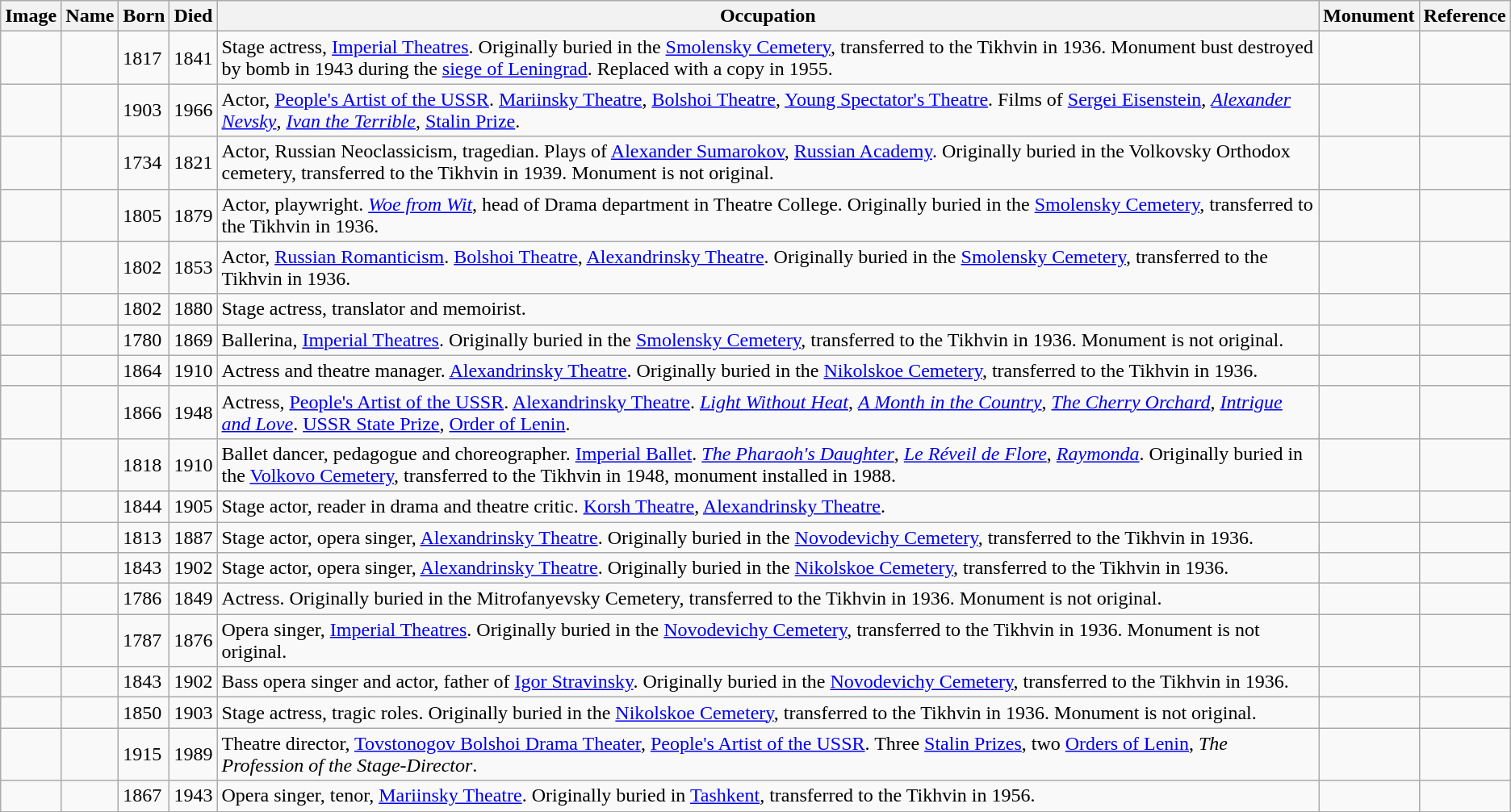<table class="wikitable sortable">
<tr>
<th scope=col class=unsortable>Image</th>
<th scope=col>Name</th>
<th scope=col>Born</th>
<th scope=col>Died</th>
<th scope=col class=unsortable>Occupation</th>
<th scope=col class=unsortable>Monument</th>
<th scope=col class=unsortable>Reference</th>
</tr>
<tr>
<td></td>
<td></td>
<td>1817</td>
<td>1841</td>
<td>Stage actress, <a href='#'>Imperial Theatres</a>. Originally buried in the <a href='#'>Smolensky Cemetery</a>, transferred to the Tikhvin in 1936. Monument bust destroyed by bomb in 1943 during the <a href='#'>siege of Leningrad</a>. Replaced with a copy in 1955.</td>
<td></td>
<td></td>
</tr>
<tr>
<td></td>
<td></td>
<td>1903</td>
<td>1966</td>
<td>Actor, <a href='#'>People's Artist of the USSR</a>. <a href='#'>Mariinsky Theatre</a>, <a href='#'>Bolshoi Theatre</a>, <a href='#'>Young Spectator's Theatre</a>. Films of <a href='#'>Sergei Eisenstein</a>, <em><a href='#'>Alexander Nevsky</a></em>, <em><a href='#'>Ivan the Terrible</a></em>, <a href='#'>Stalin Prize</a>.</td>
<td></td>
<td></td>
</tr>
<tr>
<td></td>
<td></td>
<td>1734</td>
<td>1821</td>
<td>Actor, Russian Neoclassicism, tragedian. Plays of <a href='#'>Alexander Sumarokov</a>, <a href='#'>Russian Academy</a>. Originally buried in the Volkovsky Orthodox cemetery, transferred to the Tikhvin in 1939. Monument is not original.</td>
<td></td>
<td></td>
</tr>
<tr>
<td></td>
<td></td>
<td>1805</td>
<td>1879</td>
<td>Actor, playwright. <em><a href='#'>Woe from Wit</a></em>, head of Drama department in Theatre College. Originally buried in the <a href='#'>Smolensky Cemetery</a>, transferred to the Tikhvin in 1936.</td>
<td></td>
<td></td>
</tr>
<tr>
<td></td>
<td></td>
<td>1802</td>
<td>1853</td>
<td>Actor, <a href='#'>Russian Romanticism</a>. <a href='#'>Bolshoi Theatre</a>, <a href='#'>Alexandrinsky Theatre</a>. Originally buried in the <a href='#'>Smolensky Cemetery</a>, transferred to the Tikhvin in 1936.</td>
<td></td>
<td></td>
</tr>
<tr>
<td></td>
<td></td>
<td>1802</td>
<td>1880</td>
<td>Stage actress, translator and memoirist.</td>
<td></td>
<td></td>
</tr>
<tr>
<td></td>
<td></td>
<td>1780</td>
<td>1869</td>
<td>Ballerina, <a href='#'>Imperial Theatres</a>. Originally buried in the <a href='#'>Smolensky Cemetery</a>, transferred to the Tikhvin in 1936. Monument is not original.</td>
<td></td>
<td></td>
</tr>
<tr>
<td></td>
<td></td>
<td>1864</td>
<td>1910</td>
<td>Actress and theatre manager. <a href='#'>Alexandrinsky Theatre</a>.  Originally buried in the <a href='#'>Nikolskoe Cemetery</a>, transferred to the Tikhvin in 1936.</td>
<td></td>
<td></td>
</tr>
<tr>
<td></td>
<td></td>
<td>1866</td>
<td>1948</td>
<td>Actress, <a href='#'>People's Artist of the USSR</a>. <a href='#'>Alexandrinsky Theatre</a>. <em><a href='#'>Light Without Heat</a></em>, <a href='#'><em>A Month in the Country</em></a>, <em><a href='#'>The Cherry Orchard</a></em>, <em><a href='#'>Intrigue and Love</a></em>. <a href='#'>USSR State Prize</a>, <a href='#'>Order of Lenin</a>.</td>
<td></td>
<td></td>
</tr>
<tr>
<td></td>
<td></td>
<td>1818</td>
<td>1910</td>
<td>Ballet dancer, pedagogue and choreographer. <a href='#'>Imperial Ballet</a>. <em><a href='#'>The Pharaoh's Daughter</a></em>, <em><a href='#'>Le Réveil de Flore</a></em>, <em><a href='#'>Raymonda</a></em>. Originally buried in the <a href='#'>Volkovo Cemetery</a>, transferred to the Tikhvin in 1948, monument installed in 1988.</td>
<td></td>
<td></td>
</tr>
<tr>
<td></td>
<td></td>
<td>1844</td>
<td>1905</td>
<td>Stage actor, reader in drama and theatre critic. <a href='#'>Korsh Theatre</a>, <a href='#'>Alexandrinsky Theatre</a>.</td>
<td></td>
<td></td>
</tr>
<tr>
<td></td>
<td></td>
<td>1813</td>
<td>1887</td>
<td>Stage actor, opera singer, <a href='#'>Alexandrinsky Theatre</a>. Originally buried in the <a href='#'>Novodevichy Cemetery</a>, transferred to the Tikhvin in 1936.</td>
<td></td>
<td></td>
</tr>
<tr>
<td></td>
<td></td>
<td>1843</td>
<td>1902</td>
<td>Stage actor, opera singer, <a href='#'>Alexandrinsky Theatre</a>. Originally buried in the <a href='#'>Nikolskoe Cemetery</a>, transferred to the Tikhvin in 1936.</td>
<td></td>
<td></td>
</tr>
<tr>
<td></td>
<td></td>
<td>1786</td>
<td>1849</td>
<td>Actress. Originally buried in the Mitrofanyevsky Cemetery, transferred to the Tikhvin in 1936. Monument is not original.</td>
<td></td>
<td></td>
</tr>
<tr>
<td></td>
<td></td>
<td>1787</td>
<td>1876</td>
<td>Opera singer, <a href='#'>Imperial Theatres</a>. Originally buried in the <a href='#'>Novodevichy Cemetery</a>, transferred to the Tikhvin in 1936. Monument is not original.</td>
<td></td>
<td></td>
</tr>
<tr>
<td></td>
<td></td>
<td>1843</td>
<td>1902</td>
<td>Bass opera singer and actor, father of <a href='#'>Igor Stravinsky</a>. Originally buried in the <a href='#'>Novodevichy Cemetery</a>, transferred to the Tikhvin in 1936.</td>
<td></td>
<td></td>
</tr>
<tr>
<td></td>
<td></td>
<td>1850</td>
<td>1903</td>
<td>Stage actress, tragic roles. Originally buried in the <a href='#'>Nikolskoe Cemetery</a>, transferred to the Tikhvin in 1936. Monument is not original.</td>
<td></td>
<td></td>
</tr>
<tr>
<td></td>
<td></td>
<td>1915</td>
<td>1989</td>
<td>Theatre director, <a href='#'>Tovstonogov Bolshoi Drama Theater</a>, <a href='#'>People's Artist of the USSR</a>. Three <a href='#'>Stalin Prizes</a>, two <a href='#'>Orders of Lenin</a>, <em>The Profession of the Stage-Director</em>.</td>
<td></td>
<td></td>
</tr>
<tr>
<td></td>
<td></td>
<td>1867</td>
<td>1943</td>
<td>Opera singer, tenor, <a href='#'>Mariinsky Theatre</a>. Originally buried in <a href='#'>Tashkent</a>, transferred to the Tikhvin in 1956.</td>
<td></td>
<td></td>
</tr>
</table>
